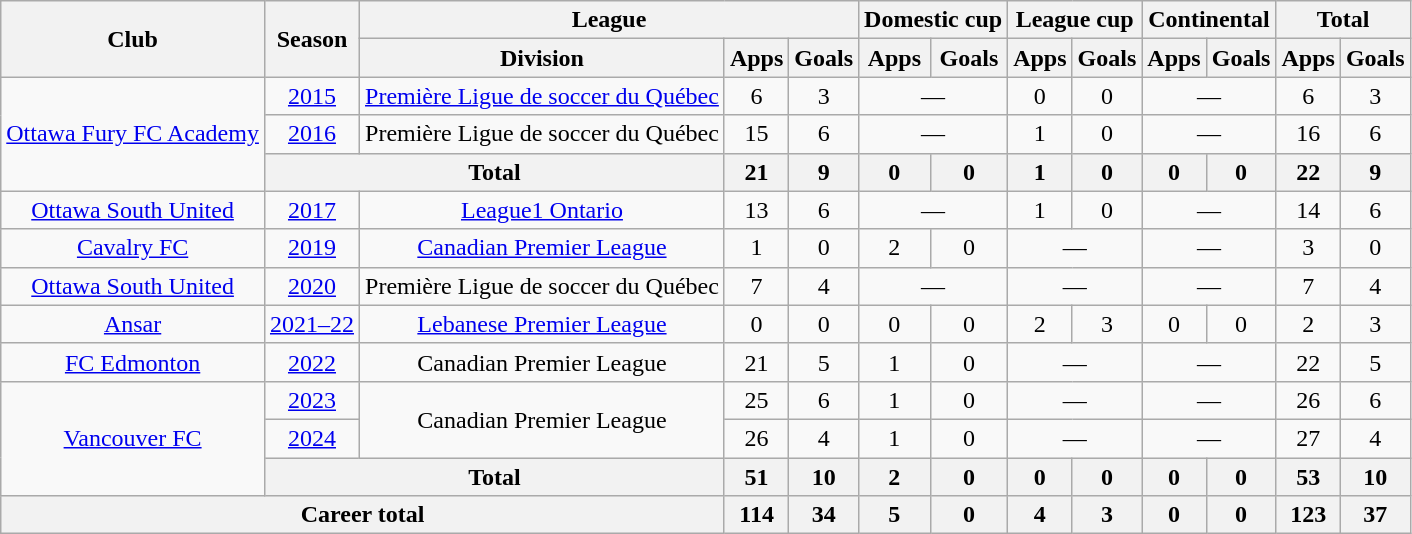<table class="wikitable" style="text-align:center">
<tr>
<th rowspan="2">Club</th>
<th rowspan="2">Season</th>
<th colspan="3">League</th>
<th colspan="2">Domestic cup</th>
<th colspan="2">League cup</th>
<th colspan="2">Continental</th>
<th colspan="2">Total</th>
</tr>
<tr>
<th>Division</th>
<th>Apps</th>
<th>Goals</th>
<th>Apps</th>
<th>Goals</th>
<th>Apps</th>
<th>Goals</th>
<th>Apps</th>
<th>Goals</th>
<th>Apps</th>
<th>Goals</th>
</tr>
<tr>
<td rowspan="3"><a href='#'>Ottawa Fury FC Academy</a></td>
<td><a href='#'>2015</a></td>
<td><a href='#'>Première Ligue de soccer du Québec</a></td>
<td>6</td>
<td>3</td>
<td colspan="2">—</td>
<td>0</td>
<td>0</td>
<td colspan="2">—</td>
<td>6</td>
<td>3</td>
</tr>
<tr>
<td><a href='#'>2016</a></td>
<td>Première Ligue de soccer du Québec</td>
<td>15</td>
<td>6</td>
<td colspan="2">—</td>
<td>1</td>
<td>0</td>
<td colspan="2">—</td>
<td>16</td>
<td>6</td>
</tr>
<tr>
<th colspan="2">Total</th>
<th>21</th>
<th>9</th>
<th>0</th>
<th>0</th>
<th>1</th>
<th>0</th>
<th>0</th>
<th>0</th>
<th>22</th>
<th>9</th>
</tr>
<tr>
<td><a href='#'>Ottawa South United</a></td>
<td><a href='#'>2017</a></td>
<td><a href='#'>League1 Ontario</a></td>
<td>13</td>
<td>6</td>
<td colspan="2">—</td>
<td>1</td>
<td>0</td>
<td colspan="2">—</td>
<td>14</td>
<td>6</td>
</tr>
<tr>
<td><a href='#'>Cavalry FC</a></td>
<td><a href='#'>2019</a></td>
<td><a href='#'>Canadian Premier League</a></td>
<td>1</td>
<td>0</td>
<td>2</td>
<td>0</td>
<td colspan="2">—</td>
<td colspan="2">—</td>
<td>3</td>
<td>0</td>
</tr>
<tr>
<td><a href='#'>Ottawa South United</a></td>
<td><a href='#'>2020</a></td>
<td>Première Ligue de soccer du Québec</td>
<td>7</td>
<td>4</td>
<td colspan="2">—</td>
<td colspan="2">—</td>
<td colspan="2">—</td>
<td>7</td>
<td>4</td>
</tr>
<tr>
<td><a href='#'>Ansar</a></td>
<td><a href='#'>2021–22</a></td>
<td><a href='#'>Lebanese Premier League</a></td>
<td>0</td>
<td>0</td>
<td>0</td>
<td>0</td>
<td>2</td>
<td>3</td>
<td>0</td>
<td>0</td>
<td>2</td>
<td>3</td>
</tr>
<tr>
<td><a href='#'>FC Edmonton</a></td>
<td><a href='#'>2022</a></td>
<td>Canadian Premier League</td>
<td>21</td>
<td>5</td>
<td>1</td>
<td>0</td>
<td colspan="2">—</td>
<td colspan="2">—</td>
<td>22</td>
<td>5</td>
</tr>
<tr>
<td rowspan=3><a href='#'>Vancouver FC</a></td>
<td><a href='#'>2023</a></td>
<td rowspan=2>Canadian Premier League</td>
<td>25</td>
<td>6</td>
<td>1</td>
<td>0</td>
<td colspan="2">—</td>
<td colspan="2">—</td>
<td>26</td>
<td>6</td>
</tr>
<tr>
<td><a href='#'>2024</a></td>
<td>26</td>
<td>4</td>
<td>1</td>
<td>0</td>
<td colspan="2">—</td>
<td colspan="2">—</td>
<td>27</td>
<td>4</td>
</tr>
<tr>
<th colspan="2">Total</th>
<th>51</th>
<th>10</th>
<th>2</th>
<th>0</th>
<th>0</th>
<th>0</th>
<th>0</th>
<th>0</th>
<th>53</th>
<th>10</th>
</tr>
<tr>
<th colspan="3">Career total</th>
<th>114</th>
<th>34</th>
<th>5</th>
<th>0</th>
<th>4</th>
<th>3</th>
<th>0</th>
<th>0</th>
<th>123</th>
<th>37</th>
</tr>
</table>
